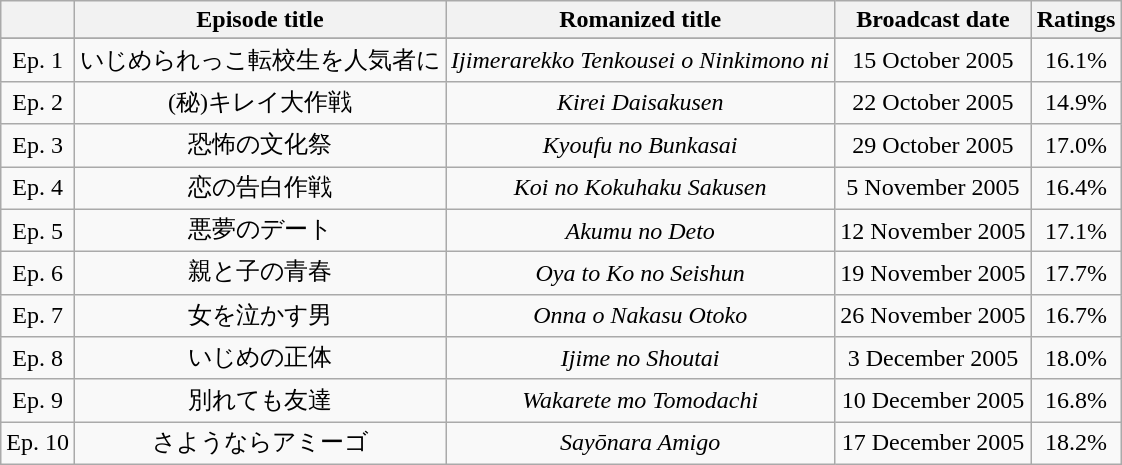<table class="wikitable" style="text-align:center">
<tr>
<th></th>
<th>Episode title</th>
<th>Romanized title</th>
<th>Broadcast date</th>
<th>Ratings</th>
</tr>
<tr>
</tr>
<tr>
<td>Ep. 1</td>
<td>いじめられっこ転校生を人気者に</td>
<td><em>Ijimerarekko Tenkousei o Ninkimono ni</em></td>
<td>15 October 2005</td>
<td>16.1%</td>
</tr>
<tr>
<td>Ep. 2</td>
<td>(秘)キレイ大作戦</td>
<td><em>Kirei Daisakusen</em></td>
<td>22 October 2005</td>
<td>14.9%</td>
</tr>
<tr>
<td>Ep. 3</td>
<td>恐怖の文化祭</td>
<td><em>Kyoufu no Bunkasai</em></td>
<td>29 October 2005</td>
<td>17.0%</td>
</tr>
<tr>
<td>Ep. 4</td>
<td>恋の告白作戦</td>
<td><em>Koi no Kokuhaku Sakusen</em></td>
<td>5 November 2005</td>
<td>16.4%</td>
</tr>
<tr>
<td>Ep. 5</td>
<td>悪夢のデート</td>
<td><em>Akumu no Deto</em></td>
<td>12 November 2005</td>
<td>17.1%</td>
</tr>
<tr>
<td>Ep. 6</td>
<td>親と子の青春</td>
<td><em>Oya to Ko no Seishun</em></td>
<td>19 November 2005</td>
<td>17.7%</td>
</tr>
<tr>
<td>Ep. 7</td>
<td>女を泣かす男</td>
<td><em>Onna o Nakasu Otoko</em></td>
<td>26 November 2005</td>
<td>16.7%</td>
</tr>
<tr>
<td>Ep. 8</td>
<td>いじめの正体</td>
<td><em>Ijime no Shoutai</em></td>
<td>3 December 2005</td>
<td>18.0%</td>
</tr>
<tr>
<td>Ep. 9</td>
<td>別れても友達</td>
<td><em>Wakarete mo Tomodachi</em></td>
<td>10 December 2005</td>
<td>16.8%</td>
</tr>
<tr>
<td>Ep. 10</td>
<td>さようならアミーゴ</td>
<td><em>Sayōnara Amigo</em></td>
<td>17 December 2005</td>
<td>18.2%</td>
</tr>
</table>
